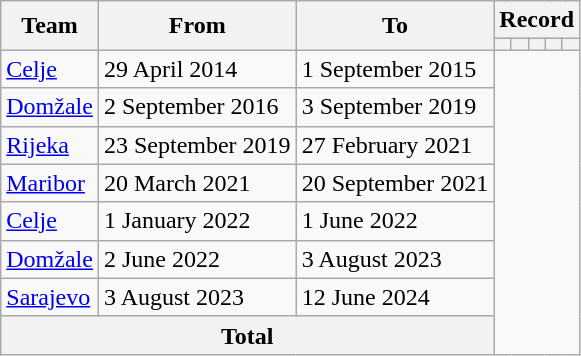<table class=wikitable style="text-align: center">
<tr>
<th rowspan=2>Team</th>
<th rowspan=2>From</th>
<th rowspan=2>To</th>
<th colspan=5>Record</th>
</tr>
<tr>
<th></th>
<th></th>
<th></th>
<th></th>
<th></th>
</tr>
<tr>
<td align=left><a href='#'>Celje</a></td>
<td align=left>29 April 2014</td>
<td align=left>1 September 2015<br></td>
</tr>
<tr>
<td align=left><a href='#'>Domžale</a></td>
<td align=left>2 September 2016</td>
<td align=left>3 September 2019<br></td>
</tr>
<tr>
<td align=left><a href='#'>Rijeka</a></td>
<td align=left>23 September 2019</td>
<td align=left>27 February 2021<br></td>
</tr>
<tr>
<td align=left><a href='#'>Maribor</a></td>
<td align=left>20 March 2021</td>
<td align=left>20 September 2021<br></td>
</tr>
<tr>
<td align=left><a href='#'>Celje</a></td>
<td align=left>1 January 2022</td>
<td align=left>1 June 2022<br></td>
</tr>
<tr>
<td align=left><a href='#'>Domžale</a></td>
<td align=left>2 June 2022</td>
<td align=left>3 August 2023<br></td>
</tr>
<tr>
<td align=left><a href='#'>Sarajevo</a></td>
<td align=left>3 August 2023</td>
<td align=left>12 June 2024<br></td>
</tr>
<tr>
<th colspan=3>Total<br></th>
</tr>
</table>
